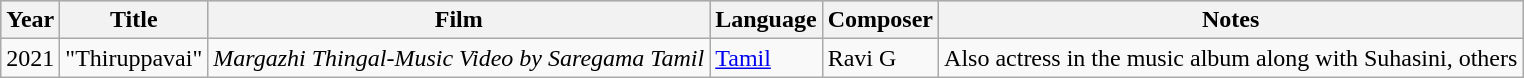<table class="wikitable">
<tr style="background:#ccc; text-align:center;">
<th>Year</th>
<th>Title</th>
<th>Film</th>
<th>Language</th>
<th>Composer</th>
<th>Notes</th>
</tr>
<tr>
<td>2021</td>
<td>"Thiruppavai"</td>
<td><em>Margazhi Thingal-Music Video by Saregama Tamil</em></td>
<td><a href='#'>Tamil</a></td>
<td>Ravi G</td>
<td>Also actress in the music album along with Suhasini, others</td>
</tr>
</table>
